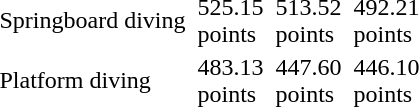<table>
<tr>
<td>Springboard diving</td>
<td></td>
<td>525.15 <br> points</td>
<td></td>
<td>513.52 <br> points</td>
<td></td>
<td>492.21 <br> points</td>
</tr>
<tr>
<td>Platform diving</td>
<td></td>
<td>483.13 <br> points</td>
<td></td>
<td>447.60 <br> points</td>
<td></td>
<td>446.10 <br> points</td>
</tr>
</table>
